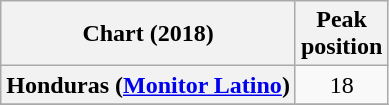<table class="wikitable sortable plainrowheaders" style="text-align:center">
<tr>
<th scope="col">Chart (2018)</th>
<th scope="col">Peak<br> position</th>
</tr>
<tr>
<th scope="row">Honduras (<a href='#'>Monitor Latino</a>)</th>
<td>18</td>
</tr>
<tr>
</tr>
</table>
